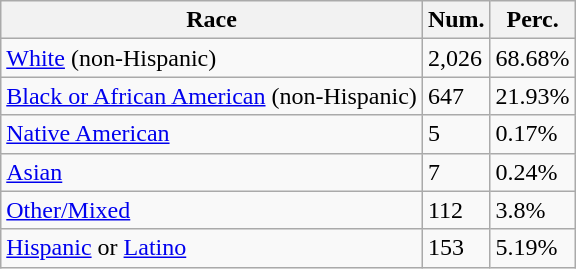<table class="wikitable">
<tr>
<th>Race</th>
<th>Num.</th>
<th>Perc.</th>
</tr>
<tr>
<td><a href='#'>White</a> (non-Hispanic)</td>
<td>2,026</td>
<td>68.68%</td>
</tr>
<tr>
<td><a href='#'>Black or African American</a> (non-Hispanic)</td>
<td>647</td>
<td>21.93%</td>
</tr>
<tr>
<td><a href='#'>Native American</a></td>
<td>5</td>
<td>0.17%</td>
</tr>
<tr>
<td><a href='#'>Asian</a></td>
<td>7</td>
<td>0.24%</td>
</tr>
<tr>
<td><a href='#'>Other/Mixed</a></td>
<td>112</td>
<td>3.8%</td>
</tr>
<tr>
<td><a href='#'>Hispanic</a> or <a href='#'>Latino</a></td>
<td>153</td>
<td>5.19%</td>
</tr>
</table>
